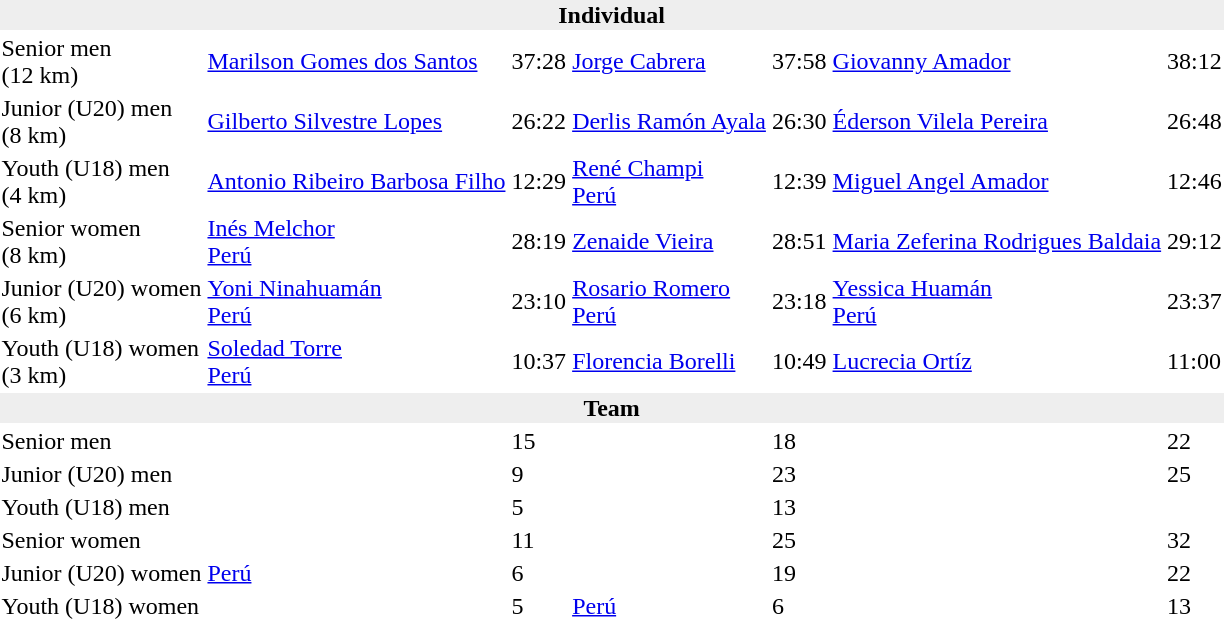<table>
<tr>
<td colspan=7 bgcolor=#eeeeee style=text-align:center;><strong>Individual</strong></td>
</tr>
<tr>
<td>Senior men<br>(12 km)</td>
<td><a href='#'>Marilson Gomes dos Santos</a><br></td>
<td>37:28</td>
<td><a href='#'>Jorge Cabrera</a><br></td>
<td>37:58</td>
<td><a href='#'>Giovanny Amador</a><br></td>
<td>38:12</td>
</tr>
<tr>
<td>Junior (U20) men<br>(8 km)</td>
<td><a href='#'>Gilberto Silvestre Lopes</a><br></td>
<td>26:22</td>
<td><a href='#'>Derlis Ramón Ayala</a><br></td>
<td>26:30</td>
<td><a href='#'>Éderson Vilela Pereira</a><br></td>
<td>26:48</td>
</tr>
<tr>
<td>Youth (U18) men<br>(4 km)</td>
<td><a href='#'>Antonio Ribeiro Barbosa Filho</a><br></td>
<td>12:29</td>
<td><a href='#'>René Champi</a><br> <a href='#'>Perú</a></td>
<td>12:39</td>
<td><a href='#'>Miguel Angel Amador</a><br></td>
<td>12:46</td>
</tr>
<tr>
<td>Senior women<br>(8 km)</td>
<td><a href='#'>Inés Melchor</a><br> <a href='#'>Perú</a></td>
<td>28:19</td>
<td><a href='#'>Zenaide Vieira</a><br></td>
<td>28:51</td>
<td><a href='#'>Maria Zeferina Rodrigues Baldaia</a><br></td>
<td>29:12</td>
</tr>
<tr>
<td>Junior (U20) women<br>(6 km)</td>
<td><a href='#'>Yoni Ninahuamán</a><br> <a href='#'>Perú</a></td>
<td>23:10</td>
<td><a href='#'>Rosario Romero</a><br> <a href='#'>Perú</a></td>
<td>23:18</td>
<td><a href='#'>Yessica Huamán</a><br> <a href='#'>Perú</a></td>
<td>23:37</td>
</tr>
<tr>
<td>Youth (U18) women<br>(3 km)</td>
<td><a href='#'>Soledad Torre</a><br> <a href='#'>Perú</a></td>
<td>10:37</td>
<td><a href='#'>Florencia Borelli</a><br></td>
<td>10:49</td>
<td><a href='#'>Lucrecia Ortíz</a><br></td>
<td>11:00</td>
</tr>
<tr>
<td colspan=7 bgcolor=#eeeeee style=text-align:center;><strong>Team</strong></td>
</tr>
<tr>
<td>Senior men</td>
<td></td>
<td>15</td>
<td></td>
<td>18</td>
<td></td>
<td>22</td>
</tr>
<tr>
<td>Junior (U20) men</td>
<td></td>
<td>9</td>
<td></td>
<td>23</td>
<td></td>
<td>25</td>
</tr>
<tr>
<td>Youth (U18) men</td>
<td></td>
<td>5</td>
<td></td>
<td>13</td>
<td></td>
<td></td>
</tr>
<tr>
<td>Senior women</td>
<td></td>
<td>11</td>
<td></td>
<td>25</td>
<td></td>
<td>32</td>
</tr>
<tr>
<td>Junior (U20) women</td>
<td> <a href='#'>Perú</a></td>
<td>6</td>
<td></td>
<td>19</td>
<td></td>
<td>22</td>
</tr>
<tr>
<td>Youth (U18) women</td>
<td></td>
<td>5</td>
<td> <a href='#'>Perú</a></td>
<td>6</td>
<td></td>
<td>13</td>
</tr>
</table>
